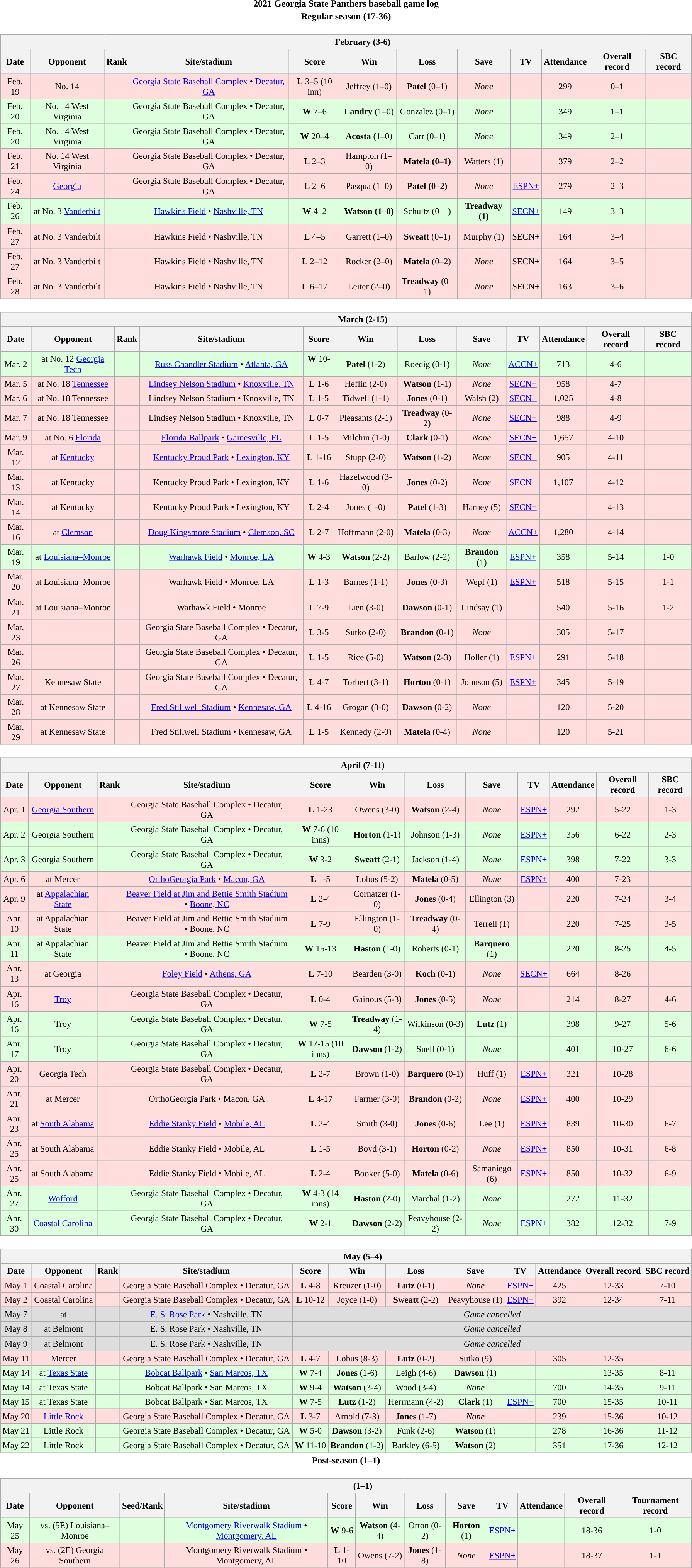<table class="toccolours" width=95% style="clear:both; margin:1.5em auto; text-align:center;">
<tr>
<th colspan=2>2021 Georgia State Panthers baseball game log</th>
</tr>
<tr>
<th colspan=2>Regular season (17-36)</th>
</tr>
<tr valign="top">
<td><br><table class="wikitable collapsible" style="margin:auto; width:100%; text-align:center; font-size:95%">
<tr>
<th colspan=12 style="padding-left:4em;">February (3-6)</th>
</tr>
<tr>
<th>Date</th>
<th>Opponent</th>
<th>Rank</th>
<th>Site/stadium</th>
<th>Score</th>
<th>Win</th>
<th>Loss</th>
<th>Save</th>
<th>TV</th>
<th>Attendance</th>
<th>Overall record</th>
<th>SBC record</th>
</tr>
<tr align="center" bgcolor=#ffdddd>
<td>Feb. 19</td>
<td>No. 14 </td>
<td></td>
<td><a href='#'>Georgia State Baseball Complex</a> • <a href='#'>Decatur, GA</a></td>
<td><strong>L</strong> 3–5 (10 inn)</td>
<td>Jeffrey (1–0)</td>
<td><strong>Patel</strong> (0–1)</td>
<td><em>None</em></td>
<td></td>
<td>299</td>
<td>0–1</td>
<td></td>
</tr>
<tr align="center" bgcolor=#ddffdd>
<td>Feb. 20</td>
<td>No. 14 West Virginia</td>
<td></td>
<td>Georgia State Baseball Complex • Decatur, GA</td>
<td><strong>W</strong> 7–6</td>
<td><strong>Landry</strong> (1–0)</td>
<td>Gonzalez (0–1)</td>
<td><em>None</em></td>
<td></td>
<td>349</td>
<td>1–1</td>
<td></td>
</tr>
<tr align="center" bgcolor=#ddffdd>
<td>Feb. 20</td>
<td>No. 14 West Virginia</td>
<td></td>
<td>Georgia State Baseball Complex • Decatur, GA</td>
<td><strong>W</strong> 20–4</td>
<td><strong>Acosta</strong> (1–0)</td>
<td>Carr (0–1)</td>
<td><em>None</em></td>
<td></td>
<td>349</td>
<td>2–1</td>
<td></td>
</tr>
<tr align="center" bgcolor=#ffdddd>
<td>Feb. 21</td>
<td>No. 14 West Virginia</td>
<td></td>
<td>Georgia State Baseball Complex • Decatur, GA</td>
<td><strong>L</strong> 2–3</td>
<td>Hampton (1–0)</td>
<td><strong>Matela (0–1)</strong></td>
<td>Watters (1)</td>
<td></td>
<td>379</td>
<td>2–2</td>
<td></td>
</tr>
<tr align="center" bgcolor=#ffdddd>
<td>Feb. 24</td>
<td><a href='#'>Georgia</a></td>
<td></td>
<td>Georgia State Baseball Complex • Decatur, GA</td>
<td><strong>L</strong> 2–6</td>
<td>Pasqua (1–0)</td>
<td><strong>Patel (0–2)</strong></td>
<td><em>None</em></td>
<td><a href='#'>ESPN+</a></td>
<td>279</td>
<td>2–3</td>
<td></td>
</tr>
<tr align="center" bgcolor=#ddffdd>
<td>Feb. 26</td>
<td>at No. 3 <a href='#'>Vanderbilt</a></td>
<td></td>
<td><a href='#'>Hawkins Field</a> • <a href='#'>Nashville, TN</a></td>
<td><strong>W</strong> 4–2</td>
<td><strong>Watson (1–0)</strong></td>
<td>Schultz (0–1)</td>
<td><strong>Treadway (1)</strong></td>
<td><a href='#'>SECN+</a></td>
<td>149</td>
<td>3–3</td>
<td></td>
</tr>
<tr align="center" bgcolor=#ffdddd>
<td>Feb. 27</td>
<td>at No. 3 Vanderbilt</td>
<td></td>
<td>Hawkins Field • Nashville, TN</td>
<td><strong>L</strong> 4–5</td>
<td>Garrett (1–0)</td>
<td><strong>Sweatt</strong> (0–1)</td>
<td>Murphy (1)</td>
<td>SECN+</td>
<td>164</td>
<td>3–4</td>
<td></td>
</tr>
<tr align="center" bgcolor=#ffdddd>
<td>Feb. 27</td>
<td>at No. 3 Vanderbilt</td>
<td></td>
<td>Hawkins Field • Nashville, TN</td>
<td><strong>L</strong> 2–12</td>
<td>Rocker (2–0)</td>
<td><strong>Matela</strong> (0–2)</td>
<td><em>None</em></td>
<td>SECN+</td>
<td>164</td>
<td>3–5</td>
<td></td>
</tr>
<tr align="center" bgcolor=#ffdddd>
<td>Feb. 28</td>
<td>at No. 3 Vanderbilt</td>
<td></td>
<td>Hawkins Field • Nashville, TN</td>
<td><strong>L</strong> 6–17</td>
<td>Leiter (2–0)</td>
<td><strong>Treadway</strong> (0–1)</td>
<td><em>None</em></td>
<td>SECN+</td>
<td>163</td>
<td>3–6</td>
<td></td>
</tr>
</table>
</td>
</tr>
<tr>
<td><br><table class="wikitable collapsible " style="margin:auto; width:100%; text-align:center; font-size:95%">
<tr>
<th colspan=12 style="padding-left:4em;">March (2-15)</th>
</tr>
<tr>
<th>Date</th>
<th>Opponent</th>
<th>Rank</th>
<th>Site/stadium</th>
<th>Score</th>
<th>Win</th>
<th>Loss</th>
<th>Save</th>
<th>TV</th>
<th>Attendance</th>
<th>Overall record</th>
<th>SBC record</th>
</tr>
<tr align="center" bgcolor=#ddffdd>
<td>Mar. 2</td>
<td>at No. 12 <a href='#'>Georgia Tech</a></td>
<td></td>
<td><a href='#'>Russ Chandler Stadium</a> • <a href='#'>Atlanta, GA</a></td>
<td><strong>W</strong> 10-1</td>
<td><strong>Patel</strong> (1-2)</td>
<td>Roedig (0-1)</td>
<td><em>None</em></td>
<td><a href='#'>ACCN+</a></td>
<td>713</td>
<td>4-6</td>
<td></td>
</tr>
<tr align="center" bgcolor=#ffdddd>
<td>Mar. 5</td>
<td>at No. 18 <a href='#'>Tennessee</a></td>
<td></td>
<td><a href='#'>Lindsey Nelson Stadium</a> • <a href='#'>Knoxville, TN</a></td>
<td><strong>L</strong> 1-6</td>
<td>Heflin (2-0)</td>
<td><strong>Watson</strong> (1-1)</td>
<td><em>None</em></td>
<td><a href='#'>SECN+</a></td>
<td>958</td>
<td>4-7</td>
<td></td>
</tr>
<tr align="center" bgcolor=#ffdddd>
<td>Mar. 6</td>
<td>at No. 18 Tennessee</td>
<td></td>
<td>Lindsey Nelson Stadium • Knoxville, TN</td>
<td><strong>L</strong> 1-5</td>
<td>Tidwell (1-1)</td>
<td><strong>Jones</strong> (0-1)</td>
<td>Walsh (2)</td>
<td><a href='#'>SECN+</a></td>
<td>1,025</td>
<td>4-8</td>
<td></td>
</tr>
<tr align="center" bgcolor=#ffdddd>
<td>Mar. 7</td>
<td>at No. 18 Tennessee</td>
<td></td>
<td>Lindsey Nelson Stadium • Knoxville, TN</td>
<td><strong>L</strong> 0-7</td>
<td>Pleasants (2-1)</td>
<td><strong>Treadway</strong> (0-2)</td>
<td><em>None</em></td>
<td><a href='#'>SECN+</a></td>
<td>988</td>
<td>4-9</td>
<td></td>
</tr>
<tr align="center" bgcolor=#ffdddd>
<td>Mar. 9</td>
<td>at No. 6 <a href='#'>Florida</a></td>
<td></td>
<td><a href='#'>Florida Ballpark</a> • <a href='#'>Gainesville, FL</a></td>
<td><strong>L</strong> 1-5</td>
<td>Milchin (1-0)</td>
<td><strong>Clark</strong> (0-1)</td>
<td><em>None</em></td>
<td><a href='#'>SECN+</a></td>
<td>1,657</td>
<td>4-10</td>
<td></td>
</tr>
<tr align="center" bgcolor=#ffdddd>
<td>Mar. 12</td>
<td>at <a href='#'>Kentucky</a></td>
<td></td>
<td><a href='#'>Kentucky Proud Park</a> • <a href='#'>Lexington, KY</a></td>
<td><strong>L</strong> 1-16</td>
<td>Stupp (2-0)</td>
<td><strong>Watson</strong> (1-2)</td>
<td><em>None</em></td>
<td><a href='#'>SECN+</a></td>
<td>905</td>
<td>4-11</td>
<td></td>
</tr>
<tr align="center" bgcolor=#ffdddd>
<td>Mar. 13</td>
<td>at Kentucky</td>
<td></td>
<td>Kentucky Proud Park • Lexington, KY</td>
<td><strong>L</strong> 1-6</td>
<td>Hazelwood (3-0)</td>
<td><strong>Jones</strong> (0-2)</td>
<td><em>None</em></td>
<td><a href='#'>SECN+</a></td>
<td>1,107</td>
<td>4-12</td>
<td></td>
</tr>
<tr align="center" bgcolor=#ffdddd>
<td>Mar. 14</td>
<td>at Kentucky</td>
<td></td>
<td>Kentucky Proud Park • Lexington, KY</td>
<td><strong>L</strong> 2-4</td>
<td>Jones (1-0)</td>
<td><strong>Patel</strong> (1-3)</td>
<td>Harney (5)</td>
<td><a href='#'>SECN+</a></td>
<td></td>
<td>4-13</td>
<td></td>
</tr>
<tr align="center" bgcolor=#ffdddd>
<td>Mar. 16</td>
<td>at <a href='#'>Clemson</a></td>
<td></td>
<td><a href='#'>Doug Kingsmore Stadium</a> • <a href='#'>Clemson, SC</a></td>
<td><strong>L</strong> 2-7</td>
<td>Hoffmann (2-0)</td>
<td><strong>Matela</strong> (0-3)</td>
<td><em>None</em></td>
<td><a href='#'>ACCN+</a></td>
<td>1,280</td>
<td>4-14</td>
<td></td>
</tr>
<tr align="center" bgcolor=#ddffdd>
<td>Mar. 19</td>
<td>at <a href='#'>Louisiana–Monroe</a></td>
<td></td>
<td><a href='#'>Warhawk Field</a> • <a href='#'>Monroe, LA</a></td>
<td><strong>W</strong> 4-3</td>
<td><strong>Watson</strong> (2-2)</td>
<td>Barlow (2-2)</td>
<td><strong>Brandon</strong> (1)</td>
<td><a href='#'>ESPN+</a></td>
<td>358</td>
<td>5-14</td>
<td>1-0</td>
</tr>
<tr align="center" bgcolor=#ffdddd>
<td>Mar. 20</td>
<td>at Louisiana–Monroe</td>
<td></td>
<td>Warhawk Field • Monroe, LA</td>
<td><strong>L</strong> 1-3</td>
<td>Barnes (1-1)</td>
<td><strong>Jones</strong> (0-3)</td>
<td>Wepf (1)</td>
<td><a href='#'>ESPN+</a></td>
<td>518</td>
<td>5-15</td>
<td>1-1</td>
</tr>
<tr align="center" bgcolor=#ffdddd>
<td>Mar. 21</td>
<td>at Louisiana–Monroe</td>
<td></td>
<td>Warhawk Field • Monroe</td>
<td><strong>L</strong> 7-9</td>
<td>Lien (3-0)</td>
<td><strong>Dawson</strong> (0-1)</td>
<td>Lindsay (1)</td>
<td></td>
<td>540</td>
<td>5-16</td>
<td>1-2</td>
</tr>
<tr align="center" bgcolor=#ffdddd>
<td>Mar. 23</td>
<td></td>
<td></td>
<td>Georgia State Baseball Complex • Decatur, GA</td>
<td><strong>L</strong> 3-5</td>
<td>Sutko (2-0)</td>
<td><strong>Brandon</strong> (0-1)</td>
<td><em>None</em></td>
<td></td>
<td>305</td>
<td>5-17</td>
<td></td>
</tr>
<tr align="center" bgcolor=#ffdddd>
<td>Mar. 26</td>
<td></td>
<td></td>
<td>Georgia State Baseball Complex • Decatur, GA</td>
<td><strong>L</strong> 1-5</td>
<td>Rice (5-0)</td>
<td><strong>Watson</strong> (2-3)</td>
<td>Holler (1)</td>
<td><a href='#'>ESPN+</a></td>
<td>291</td>
<td>5-18</td>
<td></td>
</tr>
<tr align="center" bgcolor=#ffdddd>
<td>Mar. 27</td>
<td>Kennesaw State</td>
<td></td>
<td>Georgia State Baseball Complex • Decatur, GA</td>
<td><strong>L</strong> 4-7</td>
<td>Torbert (3-1)</td>
<td><strong>Horton</strong> (0-1)</td>
<td>Johnson (5)</td>
<td><a href='#'>ESPN+</a></td>
<td>345</td>
<td>5-19</td>
<td></td>
</tr>
<tr align="center" bgcolor=#ffdddd>
<td>Mar. 28</td>
<td>at Kennesaw State</td>
<td></td>
<td><a href='#'>Fred Stillwell Stadium</a> • <a href='#'>Kennesaw, GA</a></td>
<td><strong>L</strong> 4-16</td>
<td>Grogan (3-0)</td>
<td><strong>Dawson</strong> (0-2)</td>
<td><em>None</em></td>
<td></td>
<td>120</td>
<td>5-20</td>
<td></td>
</tr>
<tr align="center" bgcolor=#ffdddd>
<td>Mar. 29</td>
<td>at Kennesaw State</td>
<td></td>
<td>Fred Stillwell Stadium • Kennesaw, GA</td>
<td><strong>L</strong> 1-5</td>
<td>Kennedy (2-0)</td>
<td><strong>Matela</strong> (0-4)</td>
<td><em>None</em></td>
<td></td>
<td>120</td>
<td>5-21</td>
<td></td>
</tr>
</table>
</td>
</tr>
<tr>
<td><br><table class="wikitable collapsible" style="margin:auto; width:100%; text-align:center; font-size:95%">
<tr>
<th colspan=12 style="padding-left:4em;">April (7-11)</th>
</tr>
<tr>
<th>Date</th>
<th>Opponent</th>
<th>Rank</th>
<th>Site/stadium</th>
<th>Score</th>
<th>Win</th>
<th>Loss</th>
<th>Save</th>
<th>TV</th>
<th>Attendance</th>
<th>Overall record</th>
<th>SBC record</th>
</tr>
<tr align="center" bgcolor=#ffdddd>
<td>Apr. 1</td>
<td><a href='#'>Georgia Southern</a></td>
<td></td>
<td>Georgia State Baseball Complex • Decatur, GA</td>
<td><strong>L</strong> 1-23</td>
<td>Owens (3-0)</td>
<td><strong>Watson</strong> (2-4)</td>
<td><em>None</em></td>
<td><a href='#'>ESPN+</a></td>
<td>292</td>
<td>5-22</td>
<td>1-3</td>
</tr>
<tr align="center" bgcolor=#ddffdd>
<td>Apr. 2</td>
<td>Georgia Southern</td>
<td></td>
<td>Georgia State Baseball Complex • Decatur, GA</td>
<td><strong>W</strong> 7-6 (10 inns)</td>
<td><strong>Horton</strong> (1-1)</td>
<td>Johnson (1-3)</td>
<td><em>None</em></td>
<td><a href='#'>ESPN+</a></td>
<td>356</td>
<td>6-22</td>
<td>2-3</td>
</tr>
<tr align="center" bgcolor=#ddffdd>
<td>Apr. 3</td>
<td>Georgia Southern</td>
<td></td>
<td>Georgia State Baseball Complex • Decatur, GA</td>
<td><strong>W</strong> 3-2</td>
<td><strong>Sweatt</strong> (2-1)</td>
<td>Jackson (1-4)</td>
<td><em>None</em></td>
<td><a href='#'>ESPN+</a></td>
<td>398</td>
<td>7-22</td>
<td>3-3</td>
</tr>
<tr align="center" bgcolor=#ffdddd>
<td>Apr. 6</td>
<td>at Mercer</td>
<td></td>
<td><a href='#'>OrthoGeorgia Park</a> • <a href='#'>Macon, GA</a></td>
<td><strong>L</strong> 1-5</td>
<td>Lobus (5-2)</td>
<td><strong>Matela</strong> (0-5)</td>
<td><em>None</em></td>
<td><a href='#'>ESPN+</a></td>
<td>400</td>
<td>7-23</td>
<td></td>
</tr>
<tr align="center" bgcolor=#ffdddd>
<td>Apr. 9</td>
<td>at <a href='#'>Appalachian State</a></td>
<td></td>
<td><a href='#'>Beaver Field at Jim and Bettie Smith Stadium</a> • <a href='#'>Boone, NC</a></td>
<td><strong>L</strong> 2-4</td>
<td>Cornatzer (1-0)</td>
<td><strong>Jones</strong> (0-4)</td>
<td>Ellington (3)</td>
<td></td>
<td>220</td>
<td>7-24</td>
<td>3-4</td>
</tr>
<tr align="center" bgcolor=#ffdddd>
<td>Apr. 10</td>
<td>at Appalachian State</td>
<td></td>
<td>Beaver Field at Jim and Bettie Smith Stadium • Boone, NC</td>
<td><strong>L</strong> 7-9</td>
<td>Ellington (1-0)</td>
<td><strong>Treadway</strong> (0-4)</td>
<td>Terrell (1)</td>
<td></td>
<td>220</td>
<td>7-25</td>
<td>3-5</td>
</tr>
<tr align="center" bgcolor=#ddffdd>
<td>Apr. 11</td>
<td>at Appalachian State</td>
<td></td>
<td>Beaver Field at Jim and Bettie Smith Stadium • Boone, NC</td>
<td><strong>W</strong> 15-13</td>
<td><strong>Haston</strong> (1-0)</td>
<td>Roberts (0-1)</td>
<td><strong>Barquero</strong> (1)</td>
<td></td>
<td>220</td>
<td>8-25</td>
<td>4-5</td>
</tr>
<tr align="center" bgcolor=#ffdddd>
<td>Apr. 13</td>
<td>at Georgia</td>
<td></td>
<td><a href='#'>Foley Field</a> • <a href='#'>Athens, GA</a></td>
<td><strong>L</strong> 7-10</td>
<td>Bearden (3-0)</td>
<td><strong>Koch</strong> (0-1)</td>
<td><em>None</em></td>
<td><a href='#'>SECN+</a></td>
<td>664</td>
<td>8-26</td>
<td></td>
</tr>
<tr align="center" bgcolor=#ffdddd>
<td>Apr. 16</td>
<td><a href='#'>Troy</a></td>
<td></td>
<td>Georgia State Baseball Complex • Decatur, GA</td>
<td><strong>L</strong> 0-4</td>
<td>Gainous (5-3)</td>
<td><strong>Jones</strong> (0-5)</td>
<td><em>None</em></td>
<td></td>
<td>214</td>
<td>8-27</td>
<td>4-6</td>
</tr>
<tr align="center" bgcolor=#ddffdd>
<td>Apr. 16</td>
<td>Troy</td>
<td></td>
<td>Georgia State Baseball Complex • Decatur, GA</td>
<td><strong>W</strong> 7-5</td>
<td><strong>Treadway</strong> (1-4)</td>
<td>Wilkinson (0-3)</td>
<td><strong>Lutz</strong> (1)</td>
<td></td>
<td>398</td>
<td>9-27</td>
<td>5-6</td>
</tr>
<tr align="center" bgcolor=#ddffdd>
<td>Apr. 17</td>
<td>Troy</td>
<td></td>
<td>Georgia State Baseball Complex • Decatur, GA</td>
<td><strong>W</strong> 17-15 (10 inns)</td>
<td><strong>Dawson</strong> (1-2)</td>
<td>Snell (0-1)</td>
<td><em>None</em></td>
<td></td>
<td>401</td>
<td>10-27</td>
<td>6-6</td>
</tr>
<tr align="center" bgcolor=#ffdddd>
<td>Apr. 20</td>
<td>Georgia Tech</td>
<td></td>
<td>Georgia State Baseball Complex • Decatur, GA</td>
<td><strong>L</strong> 2-7</td>
<td>Brown (1-0)</td>
<td><strong>Barquero</strong> (0-1)</td>
<td>Huff (1)</td>
<td><a href='#'>ESPN+</a></td>
<td>321</td>
<td>10-28</td>
<td></td>
</tr>
<tr align="center" bgcolor=#ffdddd>
<td>Apr. 21</td>
<td>at Mercer</td>
<td></td>
<td>OrthoGeorgia Park • Macon, GA</td>
<td><strong>L</strong> 4-17</td>
<td>Farmer (3-0)</td>
<td><strong>Brandon</strong> (0-2)</td>
<td><em>None</em></td>
<td><a href='#'>ESPN+</a></td>
<td>400</td>
<td>10-29</td>
<td></td>
</tr>
<tr align="center" bgcolor=#ffdddd>
<td>Apr. 23</td>
<td>at <a href='#'>South Alabama</a></td>
<td></td>
<td><a href='#'>Eddie Stanky Field</a> • <a href='#'>Mobile, AL</a></td>
<td><strong>L</strong> 2-4</td>
<td>Smith (3-0)</td>
<td><strong>Jones</strong> (0-6)</td>
<td>Lee (1)</td>
<td><a href='#'>ESPN+</a></td>
<td>839</td>
<td>10-30</td>
<td>6-7</td>
</tr>
<tr align="center" bgcolor=#ffdddd>
<td>Apr. 25</td>
<td>at South Alabama</td>
<td></td>
<td>Eddie Stanky Field • Mobile, AL</td>
<td><strong>L</strong> 1-5</td>
<td>Boyd (3-1)</td>
<td><strong>Horton</strong> (0-2)</td>
<td><em>None</em></td>
<td><a href='#'>ESPN+</a></td>
<td>850</td>
<td>10-31</td>
<td>6-8</td>
</tr>
<tr align="center" bgcolor=#ffdddd>
<td>Apr. 25</td>
<td>at South Alabama</td>
<td></td>
<td>Eddie Stanky Field • Mobile, AL</td>
<td><strong>L</strong> 2-4</td>
<td>Booker (5-0)</td>
<td><strong>Matela</strong> (0-6)</td>
<td>Samaniego (6)</td>
<td><a href='#'>ESPN+</a></td>
<td>850</td>
<td>10-32</td>
<td>6-9</td>
</tr>
<tr align="center" bgcolor=#ddffdd>
<td>Apr. 27</td>
<td><a href='#'>Wofford</a></td>
<td></td>
<td>Georgia State Baseball Complex • Decatur, GA</td>
<td><strong>W</strong> 4-3 (14 inns)</td>
<td><strong>Haston</strong> (2-0)</td>
<td>Marchal (1-2)</td>
<td><em>None</em></td>
<td></td>
<td>272</td>
<td>11-32</td>
<td></td>
</tr>
<tr align="center" bgcolor=#ddffdd>
<td>Apr. 30</td>
<td><a href='#'>Coastal Carolina</a></td>
<td></td>
<td>Georgia State Baseball Complex • Decatur, GA</td>
<td><strong>W</strong> 2-1</td>
<td><strong>Dawson</strong> (2-2)</td>
<td>Peavyhouse (2-2)</td>
<td><em>None</em></td>
<td><a href='#'>ESPN+</a></td>
<td>382</td>
<td>12-32</td>
<td>7-9</td>
</tr>
</table>
</td>
</tr>
<tr>
<td><br><table class="wikitable collapsible" style="margin:auto; width:100%; text-align:center; font-size:95%">
<tr>
<th colspan=13 style="padding-left:4em;">May (5–4)</th>
</tr>
<tr>
<th>Date</th>
<th>Opponent</th>
<th>Rank</th>
<th>Site/stadium</th>
<th>Score</th>
<th>Win</th>
<th>Loss</th>
<th>Save</th>
<th>TV</th>
<th>Attendance</th>
<th>Overall record</th>
<th>SBC record</th>
</tr>
<tr align="center" bgcolor=#ffdddd>
<td>May 1</td>
<td>Coastal Carolina</td>
<td></td>
<td>Georgia State Baseball Complex • Decatur, GA</td>
<td><strong>L</strong> 4-8</td>
<td>Kreuzer (1-0)</td>
<td><strong>Lutz</strong> (0-1)</td>
<td><em>None</em></td>
<td><a href='#'>ESPN+</a></td>
<td>425</td>
<td>12-33</td>
<td>7-10</td>
</tr>
<tr align="center" bgcolor=#ffdddd>
<td>May 2</td>
<td>Coastal Carolina</td>
<td></td>
<td>Georgia State Baseball Complex • Decatur, GA</td>
<td><strong>L</strong> 10-12</td>
<td>Joyce (1-0)</td>
<td><strong>Sweatt</strong> (2-2)</td>
<td>Peavyhouse (1)</td>
<td><a href='#'>ESPN+</a></td>
<td>392</td>
<td>12-34</td>
<td>7-11</td>
</tr>
<tr align="center" bgcolor=#dddddd>
<td>May 7</td>
<td>at </td>
<td></td>
<td><a href='#'>E. S. Rose Park</a> • Nashville, TN</td>
<td colspan=12><em>Game cancelled</em></td>
</tr>
<tr align="center" bgcolor=#dddddd>
<td>May 8</td>
<td>at Belmont</td>
<td></td>
<td>E. S. Rose Park • Nashville, TN</td>
<td colspan=12><em>Game cancelled</em></td>
</tr>
<tr align="center" bgcolor=#dddddd>
<td>May 9</td>
<td>at Belmont</td>
<td></td>
<td>E. S. Rose Park • Nashville, TN</td>
<td colspan=12><em>Game cancelled</em></td>
</tr>
<tr align="center" bgcolor=#ffdddd>
<td>May 11</td>
<td>Mercer</td>
<td></td>
<td>Georgia State Baseball Complex • Decatur, GA</td>
<td><strong>L</strong> 4-7</td>
<td>Lobus (8-3)</td>
<td><strong>Lutz</strong> (0-2)</td>
<td>Sutko (9)</td>
<td></td>
<td>305</td>
<td>12-35</td>
<td></td>
</tr>
<tr align="center" bgcolor=#ddffdd>
<td>May 14</td>
<td>at <a href='#'>Texas State</a></td>
<td></td>
<td><a href='#'>Bobcat Ballpark</a> • <a href='#'>San Marcos, TX</a></td>
<td><strong>W</strong> 7-4</td>
<td><strong>Jones</strong> (1-6)</td>
<td>Leigh (4-6)</td>
<td><strong>Dawson</strong> (1)</td>
<td></td>
<td></td>
<td>13-35</td>
<td>8-11</td>
</tr>
<tr align="center" bgcolor=#ddffdd>
<td>May 14</td>
<td>at Texas State</td>
<td></td>
<td>Bobcat Ballpark • San Marcos, TX</td>
<td><strong>W</strong> 9-4</td>
<td><strong>Watson</strong> (3-4)</td>
<td>Wood (3-4)</td>
<td><em>None</em></td>
<td></td>
<td>700</td>
<td>14-35</td>
<td>9-11</td>
</tr>
<tr align="center" bgcolor=#ddffdd>
<td>May 15</td>
<td>at Texas State</td>
<td></td>
<td>Bobcat Ballpark • San Marcos, TX</td>
<td><strong>W</strong> 7-5</td>
<td><strong>Lutz</strong> (1-2)</td>
<td>Herrmann (4-2)</td>
<td><strong>Clark</strong> (1)</td>
<td><a href='#'>ESPN+</a></td>
<td>700</td>
<td>15-35</td>
<td>10-11</td>
</tr>
<tr align="center" bgcolor=#ffdddd>
<td>May 20</td>
<td><a href='#'>Little Rock</a></td>
<td></td>
<td>Georgia State Baseball Complex • Decatur, GA</td>
<td><strong>L</strong> 3-7</td>
<td>Arnold (7-3)</td>
<td><strong>Jones</strong> (1-7)</td>
<td><em>None</em></td>
<td></td>
<td>239</td>
<td>15-36</td>
<td>10-12</td>
</tr>
<tr align="center" bgcolor=#ddffdd>
<td>May 21</td>
<td>Little Rock</td>
<td></td>
<td>Georgia State Baseball Complex • Decatur, GA</td>
<td><strong>W</strong> 5-0</td>
<td><strong>Dawson</strong> (3-2)</td>
<td>Funk (2-6)</td>
<td><strong>Watson</strong> (1)</td>
<td></td>
<td>278</td>
<td>16-36</td>
<td>11-12</td>
</tr>
<tr align="center" bgcolor=#ddffdd>
<td>May 22</td>
<td>Little Rock</td>
<td></td>
<td>Georgia State Baseball Complex • Decatur, GA</td>
<td><strong>W</strong> 11-10</td>
<td><strong>Brandon</strong> (1-2)</td>
<td>Barkley (6-5)</td>
<td><strong>Watson</strong> (2)</td>
<td></td>
<td>351</td>
<td>17-36</td>
<td>12-12</td>
</tr>
</table>
</td>
</tr>
<tr>
<th colspan=2>Post-season (1–1)</th>
</tr>
<tr>
<td><br><table class="wikitable collapsible" style="margin:auto; width:100%; text-align:center; font-size:95%">
<tr>
<th colspan=12 style="padding-left:4em;"> (1–1)</th>
</tr>
<tr>
<th>Date</th>
<th>Opponent</th>
<th>Seed/Rank</th>
<th>Site/stadium</th>
<th>Score</th>
<th>Win</th>
<th>Loss</th>
<th>Save</th>
<th>TV</th>
<th>Attendance</th>
<th>Overall record</th>
<th>Tournament record</th>
</tr>
<tr align="center" bgcolor=#ddffdd>
<td>May 25</td>
<td>vs. (5E) Louisiana–Monroe</td>
<td></td>
<td><a href='#'>Montgomery Riverwalk Stadium</a> • <a href='#'>Montgomery, AL</a></td>
<td><strong>W</strong> 9-6</td>
<td><strong>Watson</strong> (4-4)</td>
<td>Orton (0-2)</td>
<td><strong>Horton</strong> (1)</td>
<td><a href='#'>ESPN+</a></td>
<td></td>
<td>18-36</td>
<td>1-0</td>
</tr>
<tr align="center" bgcolor=#ffdddd>
<td>May 26</td>
<td>vs. (2E) Georgia Southern</td>
<td></td>
<td>Montgomery Riverwalk Stadium • Montgomery, AL</td>
<td><strong>L</strong> 1-10</td>
<td>Owens (7-2)</td>
<td><strong>Jones</strong> (1-8)</td>
<td><em>None</em></td>
<td><a href='#'>ESPN+</a></td>
<td></td>
<td>18-37</td>
<td>1-1</td>
</tr>
</table>
</td>
</tr>
</table>
